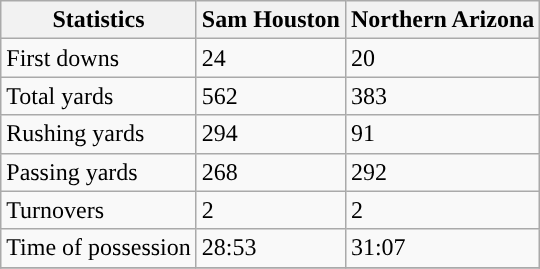<table class="wikitable" style="float: left;">
<tr>
<th>Statistics</th>
<th><strong>Sam Houston</strong></th>
<th><strong>Northern Arizona</strong></th>
</tr>
<tr>
<td>First downs</td>
<td>24</td>
<td>20</td>
</tr>
<tr>
<td>Total yards</td>
<td>562</td>
<td>383</td>
</tr>
<tr>
<td>Rushing yards</td>
<td>294</td>
<td>91</td>
</tr>
<tr>
<td>Passing yards</td>
<td>268</td>
<td>292</td>
</tr>
<tr>
<td>Turnovers</td>
<td>2</td>
<td>2</td>
</tr>
<tr>
<td>Time of possession</td>
<td>28:53</td>
<td>31:07</td>
</tr>
<tr>
</tr>
</table>
